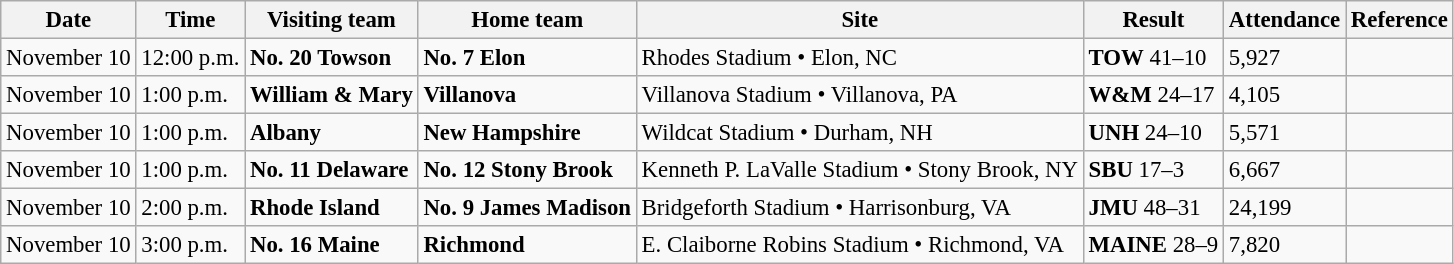<table class="wikitable" style="font-size:95%;">
<tr>
<th>Date</th>
<th>Time</th>
<th>Visiting team</th>
<th>Home team</th>
<th>Site</th>
<th>Result</th>
<th>Attendance</th>
<th class="unsortable">Reference</th>
</tr>
<tr bgcolor=>
<td>November 10</td>
<td>12:00 p.m.</td>
<td><strong>No. 20 Towson</strong></td>
<td><strong>No. 7 Elon</strong></td>
<td>Rhodes Stadium • Elon, NC</td>
<td><strong>TOW</strong> 41–10</td>
<td>5,927</td>
<td></td>
</tr>
<tr bgcolor=>
<td>November 10</td>
<td>1:00 p.m.</td>
<td><strong>William & Mary</strong></td>
<td><strong>Villanova</strong></td>
<td>Villanova Stadium • Villanova, PA</td>
<td><strong>W&M</strong> 24–17</td>
<td>4,105</td>
<td></td>
</tr>
<tr bgcolor=>
<td>November 10</td>
<td>1:00 p.m.</td>
<td><strong>Albany</strong></td>
<td><strong>New Hampshire</strong></td>
<td>Wildcat Stadium • Durham, NH</td>
<td><strong>UNH</strong> 24–10</td>
<td>5,571</td>
<td></td>
</tr>
<tr bgcolor=>
<td>November 10</td>
<td>1:00 p.m.</td>
<td><strong>No. 11 Delaware</strong></td>
<td><strong>No. 12 Stony Brook</strong></td>
<td>Kenneth P. LaValle Stadium • Stony Brook, NY</td>
<td><strong>SBU</strong> 17–3</td>
<td>6,667</td>
<td></td>
</tr>
<tr bgcolor=>
<td>November 10</td>
<td>2:00 p.m.</td>
<td><strong>Rhode Island</strong></td>
<td><strong>No. 9 James Madison</strong></td>
<td>Bridgeforth Stadium • Harrisonburg, VA</td>
<td><strong>JMU</strong> 48–31</td>
<td>24,199</td>
<td></td>
</tr>
<tr bgcolor=>
<td>November 10</td>
<td>3:00 p.m.</td>
<td><strong>No. 16 Maine</strong></td>
<td><strong>Richmond</strong></td>
<td>E. Claiborne Robins Stadium • Richmond, VA</td>
<td><strong>MAINE</strong> 28–9</td>
<td>7,820</td>
<td></td>
</tr>
</table>
